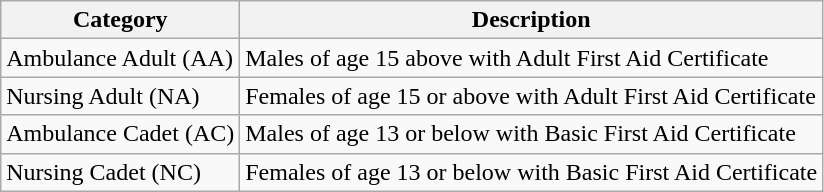<table class="wikitable">
<tr>
<th>Category</th>
<th>Description</th>
</tr>
<tr>
<td>Ambulance Adult (AA)</td>
<td>Males of age 15 above with Adult First Aid Certificate</td>
</tr>
<tr>
<td>Nursing Adult (NA)</td>
<td>Females of age 15 or above with Adult First Aid Certificate</td>
</tr>
<tr>
<td>Ambulance Cadet (AC)</td>
<td>Males of age 13 or below with Basic First Aid Certificate</td>
</tr>
<tr>
<td>Nursing Cadet (NC)</td>
<td>Females of age 13 or below with Basic First Aid Certificate</td>
</tr>
</table>
